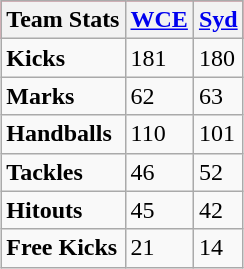<table class="wikitable" style="margin:1em auto;">
<tr bgcolor="#FF0033">
<th>Team Stats</th>
<th><a href='#'>WCE</a></th>
<th><a href='#'>Syd</a></th>
</tr>
<tr>
<td><strong>Kicks</strong></td>
<td>181</td>
<td>180</td>
</tr>
<tr>
<td><strong>Marks</strong></td>
<td>62</td>
<td>63</td>
</tr>
<tr>
<td><strong>Handballs</strong></td>
<td>110</td>
<td>101</td>
</tr>
<tr>
<td><strong>Tackles</strong></td>
<td>46</td>
<td>52</td>
</tr>
<tr>
<td><strong>Hitouts</strong></td>
<td>45</td>
<td>42</td>
</tr>
<tr>
<td><strong>Free Kicks</strong></td>
<td>21</td>
<td>14</td>
</tr>
</table>
